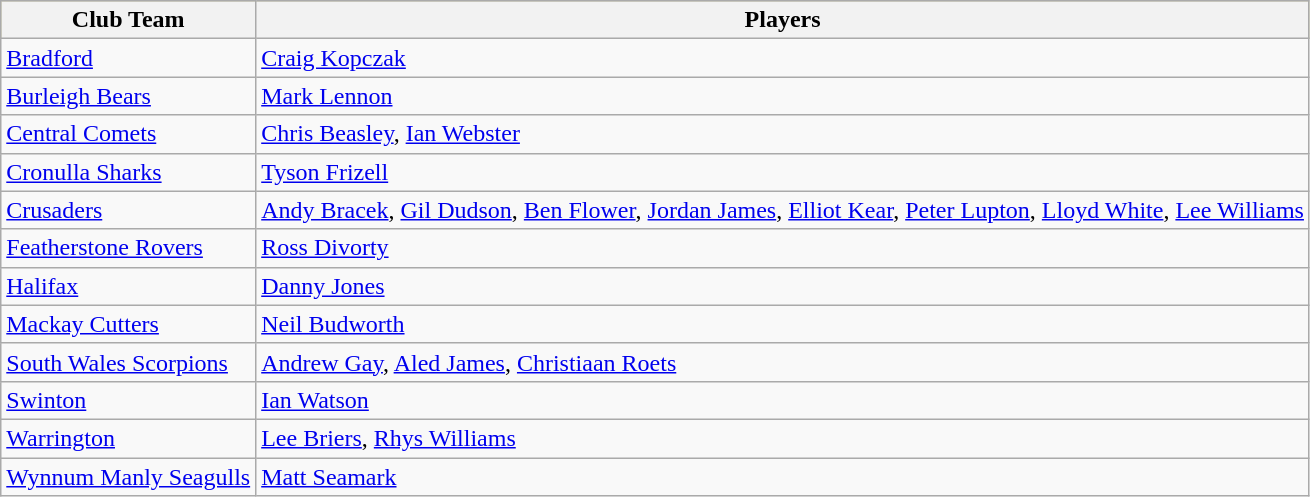<table class="wikitable">
<tr style="background:#bdb76b;">
<th>Club Team</th>
<th>Players</th>
</tr>
<tr>
<td> <a href='#'>Bradford</a></td>
<td><a href='#'>Craig Kopczak</a></td>
</tr>
<tr>
<td> <a href='#'>Burleigh Bears</a></td>
<td><a href='#'>Mark Lennon</a></td>
</tr>
<tr>
<td> <a href='#'>Central Comets</a></td>
<td><a href='#'>Chris Beasley</a>, <a href='#'>Ian Webster</a></td>
</tr>
<tr>
<td> <a href='#'>Cronulla Sharks</a></td>
<td><a href='#'>Tyson Frizell</a></td>
</tr>
<tr>
<td> <a href='#'>Crusaders</a></td>
<td><a href='#'>Andy Bracek</a>, <a href='#'>Gil Dudson</a>, <a href='#'>Ben Flower</a>, <a href='#'>Jordan James</a>, <a href='#'>Elliot Kear</a>, <a href='#'>Peter Lupton</a>, <a href='#'>Lloyd White</a>, <a href='#'>Lee Williams</a></td>
</tr>
<tr>
<td> <a href='#'>Featherstone Rovers</a></td>
<td><a href='#'>Ross Divorty</a></td>
</tr>
<tr>
<td> <a href='#'>Halifax</a></td>
<td><a href='#'>Danny Jones</a></td>
</tr>
<tr>
<td> <a href='#'>Mackay Cutters</a></td>
<td><a href='#'>Neil Budworth</a></td>
</tr>
<tr>
<td> <a href='#'>South Wales Scorpions</a></td>
<td><a href='#'>Andrew Gay</a>, <a href='#'>Aled James</a>, <a href='#'>Christiaan Roets</a></td>
</tr>
<tr>
<td> <a href='#'>Swinton</a></td>
<td><a href='#'>Ian Watson</a></td>
</tr>
<tr>
<td> <a href='#'>Warrington</a></td>
<td><a href='#'>Lee Briers</a>, <a href='#'>Rhys Williams</a></td>
</tr>
<tr>
<td> <a href='#'>Wynnum Manly Seagulls</a></td>
<td><a href='#'>Matt Seamark</a></td>
</tr>
</table>
